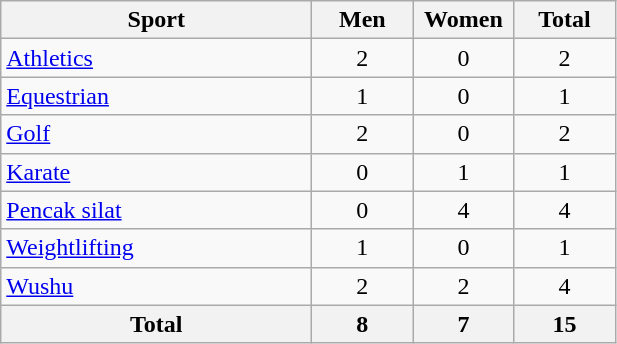<table class="wikitable" style="text-align:center;">
<tr>
<th width=200>Sport</th>
<th width=60>Men</th>
<th width=60>Women</th>
<th width=60>Total</th>
</tr>
<tr>
<td align="left"><a href='#'>Athletics</a></td>
<td>2</td>
<td>0</td>
<td>2</td>
</tr>
<tr>
<td align="left"><a href='#'>Equestrian</a></td>
<td>1</td>
<td>0</td>
<td>1</td>
</tr>
<tr>
<td align="left"><a href='#'>Golf</a></td>
<td>2</td>
<td>0</td>
<td>2</td>
</tr>
<tr>
<td align="left"><a href='#'>Karate</a></td>
<td>0</td>
<td>1</td>
<td>1</td>
</tr>
<tr>
<td align="left"><a href='#'>Pencak silat</a></td>
<td>0</td>
<td>4</td>
<td>4</td>
</tr>
<tr>
<td align="left"><a href='#'>Weightlifting</a></td>
<td>1</td>
<td>0</td>
<td>1</td>
</tr>
<tr>
<td align="left"><a href='#'>Wushu</a></td>
<td>2</td>
<td>2</td>
<td>4</td>
</tr>
<tr>
<th>Total</th>
<th>8</th>
<th>7</th>
<th>15</th>
</tr>
</table>
